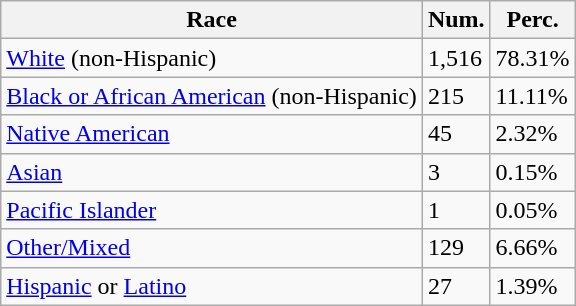<table class="wikitable">
<tr>
<th>Race</th>
<th>Num.</th>
<th>Perc.</th>
</tr>
<tr>
<td><a href='#'>White</a> (non-Hispanic)</td>
<td>1,516</td>
<td>78.31%</td>
</tr>
<tr>
<td><a href='#'>Black or African American</a> (non-Hispanic)</td>
<td>215</td>
<td>11.11%</td>
</tr>
<tr>
<td><a href='#'>Native American</a></td>
<td>45</td>
<td>2.32%</td>
</tr>
<tr>
<td><a href='#'>Asian</a></td>
<td>3</td>
<td>0.15%</td>
</tr>
<tr>
<td><a href='#'>Pacific Islander</a></td>
<td>1</td>
<td>0.05%</td>
</tr>
<tr>
<td><a href='#'>Other/Mixed</a></td>
<td>129</td>
<td>6.66%</td>
</tr>
<tr>
<td><a href='#'>Hispanic</a> or <a href='#'>Latino</a></td>
<td>27</td>
<td>1.39%</td>
</tr>
</table>
